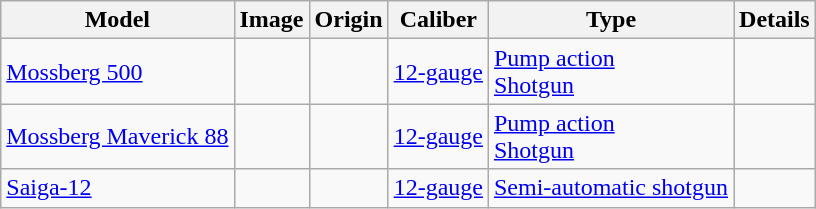<table class="wikitable">
<tr>
<th>Model</th>
<th>Image</th>
<th>Origin</th>
<th>Caliber</th>
<th>Type</th>
<th>Details</th>
</tr>
<tr>
<td><a href='#'>Mossberg 500</a></td>
<td></td>
<td></td>
<td><a href='#'>12-gauge</a></td>
<td><a href='#'>Pump action</a><br><a href='#'>Shotgun</a></td>
<td></td>
</tr>
<tr>
<td><a href='#'>Mossberg Maverick 88</a></td>
<td></td>
<td></td>
<td><a href='#'>12-gauge</a></td>
<td><a href='#'>Pump action</a><br><a href='#'>Shotgun</a></td>
<td></td>
</tr>
<tr>
<td><a href='#'>Saiga-12</a></td>
<td></td>
<td></td>
<td><a href='#'>12-gauge</a></td>
<td><a href='#'>Semi-automatic shotgun</a></td>
<td></td>
</tr>
</table>
